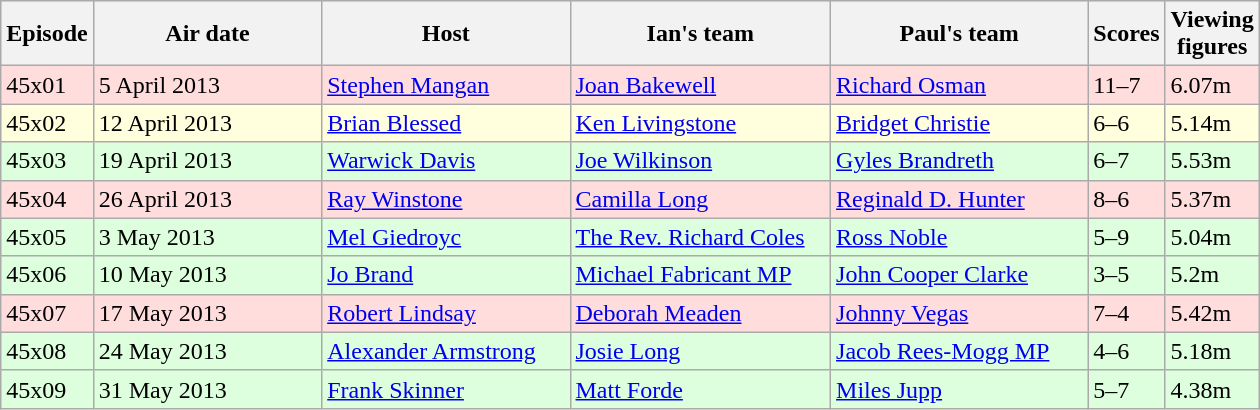<table class="wikitable"  style="width:840px; background:#dfd;">
<tr>
<th style="width:5%;">Episode</th>
<th style="width:21%;">Air date</th>
<th style="width:22%;">Host</th>
<th style="width:23%;">Ian's team</th>
<th style="width:23%;">Paul's team</th>
<th style="width:5%;">Scores</th>
<th style="width:120%;">Viewing figures</th>
</tr>
<tr style="background:#fdd;">
<td>45x01</td>
<td>5 April 2013</td>
<td><a href='#'>Stephen Mangan</a></td>
<td><a href='#'>Joan Bakewell</a></td>
<td><a href='#'>Richard Osman</a></td>
<td>11–7</td>
<td>6.07m</td>
</tr>
<tr style="background:#ffd;">
<td>45x02</td>
<td>12 April 2013</td>
<td><a href='#'>Brian Blessed</a></td>
<td><a href='#'>Ken Livingstone</a></td>
<td><a href='#'>Bridget Christie</a></td>
<td>6–6</td>
<td>5.14m</td>
</tr>
<tr>
<td>45x03</td>
<td>19 April 2013</td>
<td><a href='#'>Warwick Davis</a></td>
<td><a href='#'>Joe Wilkinson</a></td>
<td><a href='#'>Gyles Brandreth</a></td>
<td>6–7</td>
<td>5.53m</td>
</tr>
<tr style="background:#fdd;">
<td>45x04</td>
<td>26 April 2013</td>
<td><a href='#'>Ray Winstone</a></td>
<td><a href='#'>Camilla Long</a></td>
<td><a href='#'>Reginald D. Hunter</a></td>
<td>8–6</td>
<td>5.37m</td>
</tr>
<tr>
<td>45x05</td>
<td>3 May 2013</td>
<td><a href='#'>Mel Giedroyc</a></td>
<td><a href='#'>The Rev. Richard Coles</a></td>
<td><a href='#'>Ross Noble</a></td>
<td>5–9</td>
<td>5.04m</td>
</tr>
<tr>
<td>45x06</td>
<td>10 May 2013</td>
<td><a href='#'>Jo Brand</a></td>
<td><a href='#'>Michael Fabricant MP</a></td>
<td><a href='#'>John Cooper Clarke</a></td>
<td>3–5</td>
<td>5.2m</td>
</tr>
<tr style="background:#fdd;">
<td>45x07</td>
<td>17 May 2013</td>
<td><a href='#'>Robert Lindsay</a></td>
<td><a href='#'>Deborah Meaden</a></td>
<td><a href='#'>Johnny Vegas</a></td>
<td>7–4</td>
<td>5.42m</td>
</tr>
<tr>
<td>45x08</td>
<td>24 May 2013</td>
<td><a href='#'>Alexander Armstrong</a></td>
<td><a href='#'>Josie Long</a></td>
<td><a href='#'>Jacob Rees-Mogg MP</a></td>
<td>4–6</td>
<td>5.18m</td>
</tr>
<tr>
<td>45x09</td>
<td>31 May 2013</td>
<td><a href='#'>Frank Skinner</a></td>
<td><a href='#'>Matt Forde</a></td>
<td><a href='#'>Miles Jupp</a></td>
<td>5–7</td>
<td>4.38m</td>
</tr>
</table>
